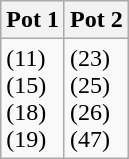<table class=wikitable>
<tr>
<th width=50%>Pot 1</th>
<th width=50%>Pot 2</th>
</tr>
<tr valign=top>
<td> (11)<br> (15)<br> (18)<br> (19)</td>
<td> (23)<br> (25)<br> (26)<br> (47)</td>
</tr>
</table>
